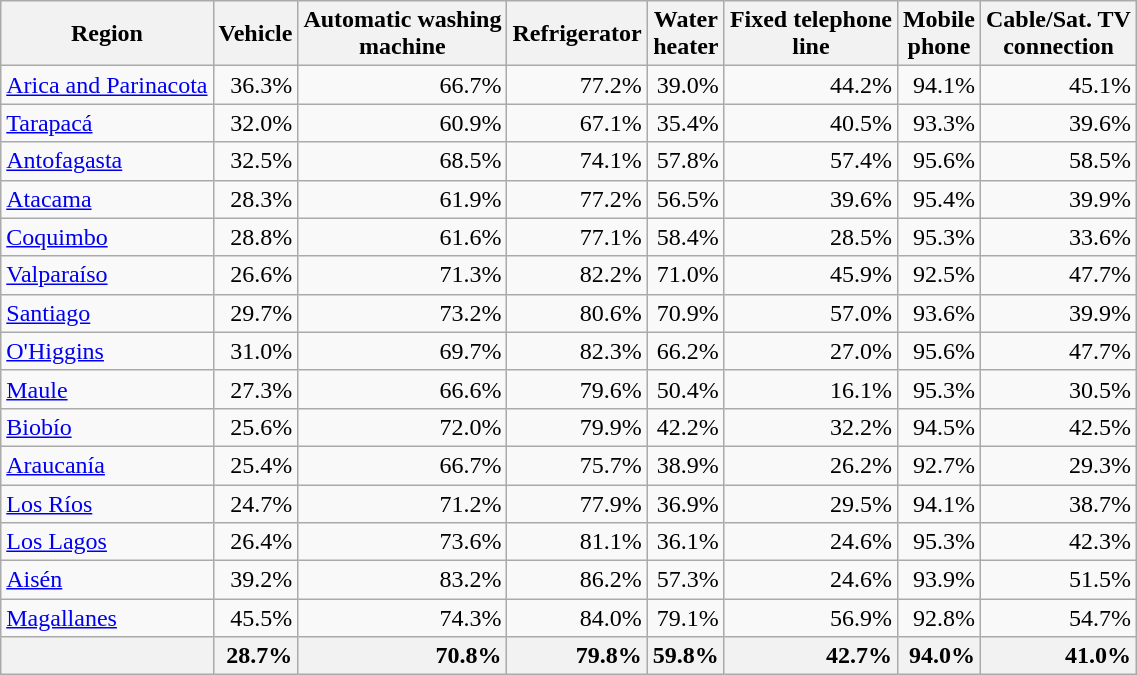<table class="wikitable sortable" style="text-align:right">
<tr>
<th>Region</th>
<th>Vehicle</th>
<th>Automatic washing<br>machine</th>
<th>Refrigerator</th>
<th>Water<br>heater</th>
<th>Fixed telephone<br>line</th>
<th>Mobile<br>phone</th>
<th>Cable/Sat. TV<br>connection</th>
</tr>
<tr>
<td align="left"><a href='#'>Arica and Parinacota</a></td>
<td>36.3%</td>
<td>66.7%</td>
<td>77.2%</td>
<td>39.0%</td>
<td>44.2%</td>
<td>94.1%</td>
<td>45.1%</td>
</tr>
<tr>
<td align="left"><a href='#'>Tarapacá</a></td>
<td>32.0%</td>
<td>60.9%</td>
<td>67.1%</td>
<td>35.4%</td>
<td>40.5%</td>
<td>93.3%</td>
<td>39.6%</td>
</tr>
<tr>
<td align="left"><a href='#'>Antofagasta</a></td>
<td>32.5%</td>
<td>68.5%</td>
<td>74.1%</td>
<td>57.8%</td>
<td>57.4%</td>
<td>95.6%</td>
<td>58.5%</td>
</tr>
<tr>
<td align="left"><a href='#'>Atacama</a></td>
<td>28.3%</td>
<td>61.9%</td>
<td>77.2%</td>
<td>56.5%</td>
<td>39.6%</td>
<td>95.4%</td>
<td>39.9%</td>
</tr>
<tr>
<td align="left"><a href='#'>Coquimbo</a></td>
<td>28.8%</td>
<td>61.6%</td>
<td>77.1%</td>
<td>58.4%</td>
<td>28.5%</td>
<td>95.3%</td>
<td>33.6%</td>
</tr>
<tr>
<td align="left"><a href='#'>Valparaíso</a></td>
<td>26.6%</td>
<td>71.3%</td>
<td>82.2%</td>
<td>71.0%</td>
<td>45.9%</td>
<td>92.5%</td>
<td>47.7%</td>
</tr>
<tr>
<td align="left"><a href='#'>Santiago</a></td>
<td>29.7%</td>
<td>73.2%</td>
<td>80.6%</td>
<td>70.9%</td>
<td>57.0%</td>
<td>93.6%</td>
<td>39.9%</td>
</tr>
<tr>
<td align="left"><a href='#'>O'Higgins</a></td>
<td>31.0%</td>
<td>69.7%</td>
<td>82.3%</td>
<td>66.2%</td>
<td>27.0%</td>
<td>95.6%</td>
<td>47.7%</td>
</tr>
<tr>
<td align="left"><a href='#'>Maule</a></td>
<td>27.3%</td>
<td>66.6%</td>
<td>79.6%</td>
<td>50.4%</td>
<td>16.1%</td>
<td>95.3%</td>
<td>30.5%</td>
</tr>
<tr>
<td align="left"><a href='#'>Biobío</a></td>
<td>25.6%</td>
<td>72.0%</td>
<td>79.9%</td>
<td>42.2%</td>
<td>32.2%</td>
<td>94.5%</td>
<td>42.5%</td>
</tr>
<tr>
<td align="left"><a href='#'>Araucanía</a></td>
<td>25.4%</td>
<td>66.7%</td>
<td>75.7%</td>
<td>38.9%</td>
<td>26.2%</td>
<td>92.7%</td>
<td>29.3%</td>
</tr>
<tr>
<td align="left"><a href='#'>Los Ríos</a></td>
<td>24.7%</td>
<td>71.2%</td>
<td>77.9%</td>
<td>36.9%</td>
<td>29.5%</td>
<td>94.1%</td>
<td>38.7%</td>
</tr>
<tr>
<td align="left"><a href='#'>Los Lagos</a></td>
<td>26.4%</td>
<td>73.6%</td>
<td>81.1%</td>
<td>36.1%</td>
<td>24.6%</td>
<td>95.3%</td>
<td>42.3%</td>
</tr>
<tr>
<td align="left"><a href='#'>Aisén</a></td>
<td>39.2%</td>
<td>83.2%</td>
<td>86.2%</td>
<td>57.3%</td>
<td>24.6%</td>
<td>93.9%</td>
<td>51.5%</td>
</tr>
<tr>
<td align="left"><a href='#'>Magallanes</a></td>
<td>45.5%</td>
<td>74.3%</td>
<td>84.0%</td>
<td>79.1%</td>
<td>56.9%</td>
<td>92.8%</td>
<td>54.7%</td>
</tr>
<tr style="background-color: #f2f2f2">
<td align="left"><strong></strong></td>
<td><strong>28.7%</strong></td>
<td><strong>70.8%</strong></td>
<td><strong>79.8%</strong></td>
<td><strong>59.8%</strong></td>
<td><strong>42.7%</strong></td>
<td><strong>94.0%</strong></td>
<td><strong>41.0%</strong></td>
</tr>
</table>
